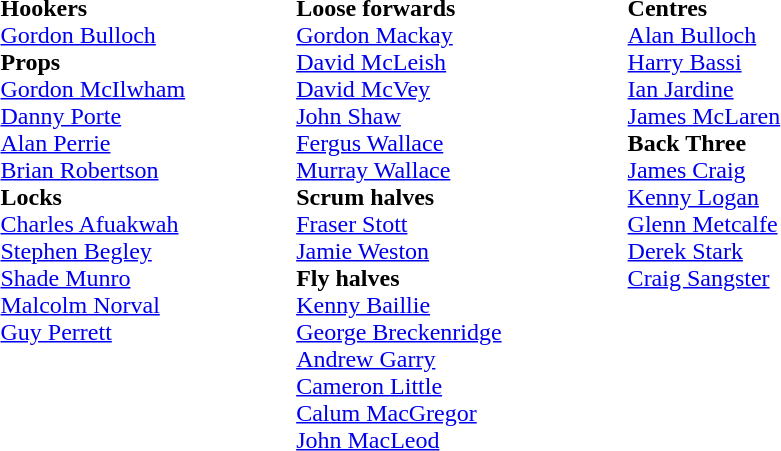<table class="toccolours" style="border-collapse: collapse;">
<tr>
<td valign="top"></td>
<td width="20"> </td>
<td valign="top"><br><strong>Hookers</strong><br>
 <a href='#'>Gordon Bulloch</a><br><strong>Props</strong><br>
 <a href='#'>Gordon McIlwham</a><br>
 <a href='#'>Danny Porte</a><br>
 <a href='#'>Alan Perrie</a><br>
 <a href='#'>Brian Robertson</a><br><strong>Locks</strong><br>
 <a href='#'>Charles Afuakwah</a><br>
 <a href='#'>Stephen Begley</a><br>
 <a href='#'>Shade Munro</a><br>
 <a href='#'>Malcolm Norval</a><br>
 <a href='#'>Guy Perrett</a><br></td>
<td width="70"> </td>
<td valign="top"><br><strong>Loose forwards</strong><br>
 <a href='#'>Gordon Mackay</a><br>
 <a href='#'>David McLeish</a><br>
 <a href='#'>David McVey</a><br>
 <a href='#'>John Shaw</a><br>
 <a href='#'>Fergus Wallace</a><br>
 <a href='#'>Murray Wallace</a><br><strong>Scrum halves</strong> <br>
 <a href='#'>Fraser Stott</a><br>
 <a href='#'>Jamie Weston</a><br><strong>Fly halves</strong> <br>
 <a href='#'>Kenny Baillie</a><br>
 <a href='#'>George Breckenridge</a><br>
 <a href='#'>Andrew Garry</a><br>
 <a href='#'>Cameron Little</a><br>
 <a href='#'>Calum MacGregor</a><br>
 <a href='#'>John MacLeod</a><br>
<br></td>
<td width="80"> </td>
<td valign="top"><br><strong>Centres</strong><br>
 <a href='#'>Alan Bulloch</a><br>
 <a href='#'>Harry Bassi</a><br>
 <a href='#'>Ian Jardine</a><br>
 <a href='#'>James McLaren</a><br><strong>Back Three</strong><br>
 <a href='#'>James Craig</a><br>
 <a href='#'>Kenny Logan</a><br>
 <a href='#'>Glenn Metcalfe</a><br>
 <a href='#'>Derek Stark</a><br>
 <a href='#'>Craig Sangster</a><br></td>
<td width="35"> </td>
<td valign="top"></td>
</tr>
</table>
